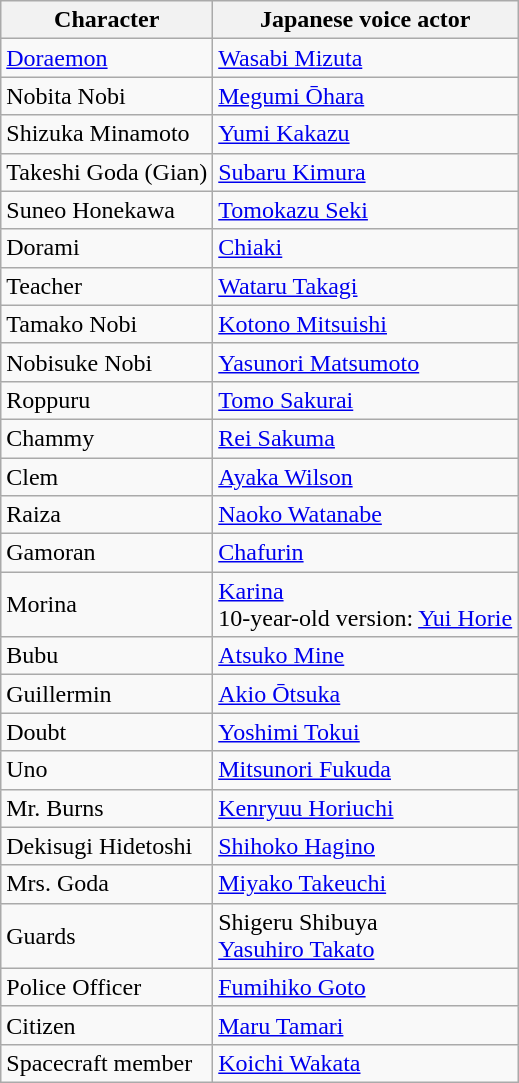<table class = "wikitable">
<tr>
<th>Character</th>
<th>Japanese voice actor</th>
</tr>
<tr>
<td><a href='#'>Doraemon</a></td>
<td><a href='#'>Wasabi Mizuta</a></td>
</tr>
<tr>
<td>Nobita Nobi</td>
<td><a href='#'>Megumi Ōhara</a></td>
</tr>
<tr>
<td>Shizuka Minamoto</td>
<td><a href='#'>Yumi Kakazu</a></td>
</tr>
<tr>
<td>Takeshi Goda (Gian)</td>
<td><a href='#'>Subaru Kimura</a></td>
</tr>
<tr>
<td>Suneo Honekawa</td>
<td><a href='#'>Tomokazu Seki</a></td>
</tr>
<tr>
<td>Dorami</td>
<td><a href='#'>Chiaki</a></td>
</tr>
<tr>
<td>Teacher</td>
<td><a href='#'>Wataru Takagi</a></td>
</tr>
<tr>
<td>Tamako Nobi</td>
<td><a href='#'>Kotono Mitsuishi</a></td>
</tr>
<tr>
<td>Nobisuke Nobi</td>
<td><a href='#'>Yasunori Matsumoto</a></td>
</tr>
<tr>
<td>Roppuru</td>
<td><a href='#'>Tomo Sakurai</a></td>
</tr>
<tr>
<td>Chammy</td>
<td><a href='#'>Rei Sakuma</a></td>
</tr>
<tr>
<td>Clem</td>
<td><a href='#'>Ayaka Wilson</a></td>
</tr>
<tr>
<td>Raiza</td>
<td><a href='#'>Naoko Watanabe</a></td>
</tr>
<tr>
<td>Gamoran</td>
<td><a href='#'>Chafurin</a></td>
</tr>
<tr>
<td>Morina</td>
<td><a href='#'>Karina</a> <br> 10-year-old version: <a href='#'>Yui Horie</a></td>
</tr>
<tr>
<td>Bubu</td>
<td><a href='#'>Atsuko Mine</a></td>
</tr>
<tr>
<td>Guillermin</td>
<td><a href='#'>Akio Ōtsuka</a></td>
</tr>
<tr>
<td>Doubt</td>
<td><a href='#'>Yoshimi Tokui</a></td>
</tr>
<tr>
<td>Uno</td>
<td><a href='#'>Mitsunori Fukuda</a></td>
</tr>
<tr>
<td>Mr. Burns</td>
<td><a href='#'>Kenryuu Horiuchi</a></td>
</tr>
<tr>
<td>Dekisugi Hidetoshi</td>
<td><a href='#'>Shihoko Hagino</a></td>
</tr>
<tr>
<td>Mrs. Goda</td>
<td><a href='#'>Miyako Takeuchi</a></td>
</tr>
<tr>
<td>Guards</td>
<td>Shigeru Shibuya<br><a href='#'>Yasuhiro Takato</a></td>
</tr>
<tr>
<td>Police Officer</td>
<td><a href='#'>Fumihiko Goto</a></td>
</tr>
<tr>
<td>Citizen</td>
<td><a href='#'>Maru Tamari</a></td>
</tr>
<tr>
<td>Spacecraft member</td>
<td><a href='#'>Koichi Wakata</a></td>
</tr>
</table>
